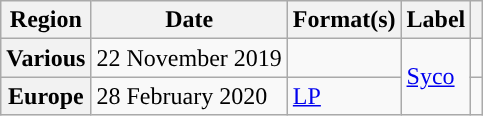<table class="wikitable plainrowheaders">
<tr>
<th>Region</th>
<th>Date</th>
<th>Format(s)</th>
<th>Label</th>
<th></th>
</tr>
<tr>
<th scope="row">Various</th>
<td>22 November 2019</td>
<td></td>
<td rowspan="2"><a href='#'>Syco</a></td>
<td align="center"></td>
</tr>
<tr>
<th scope="row">Europe</th>
<td>28 February 2020</td>
<td><a href='#'>LP</a></td>
<td align="center"></td>
</tr>
</table>
